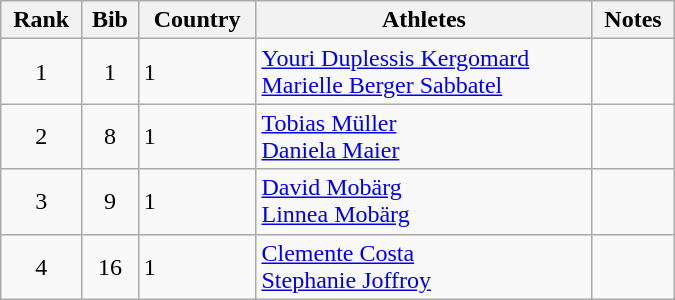<table class="wikitable" style="text-align:center; width:450px">
<tr>
<th>Rank</th>
<th>Bib</th>
<th>Country</th>
<th>Athletes</th>
<th>Notes</th>
</tr>
<tr>
<td>1</td>
<td>1</td>
<td align=left> 1</td>
<td align=left><a href='#'>Youri Duplessis Kergomard</a><br><a href='#'>Marielle Berger Sabbatel</a></td>
<td></td>
</tr>
<tr>
<td>2</td>
<td>8</td>
<td align=left> 1</td>
<td align=left><a href='#'>Tobias Müller</a><br><a href='#'>Daniela Maier</a></td>
<td></td>
</tr>
<tr>
<td>3</td>
<td>9</td>
<td align=left> 1</td>
<td align=left><a href='#'>David Mobärg</a><br><a href='#'>Linnea Mobärg</a></td>
<td></td>
</tr>
<tr>
<td>4</td>
<td>16</td>
<td align=left> 1</td>
<td align=left><a href='#'>Clemente Costa</a><br><a href='#'>Stephanie Joffroy</a></td>
<td></td>
</tr>
</table>
